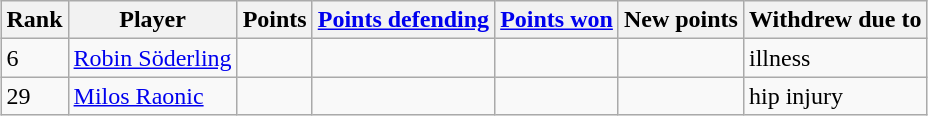<table class="wikitable sortable"	 style="margin:1em auto;">
<tr>
<th>Rank</th>
<th>Player</th>
<th>Points</th>
<th><a href='#'>Points defending</a></th>
<th><a href='#'>Points won</a></th>
<th>New points</th>
<th>Withdrew due to</th>
</tr>
<tr>
<td>6</td>
<td> <a href='#'>Robin Söderling</a></td>
<td></td>
<td></td>
<td></td>
<td></td>
<td>illness</td>
</tr>
<tr>
<td>29</td>
<td> <a href='#'>Milos Raonic</a></td>
<td></td>
<td></td>
<td></td>
<td></td>
<td>hip injury</td>
</tr>
</table>
